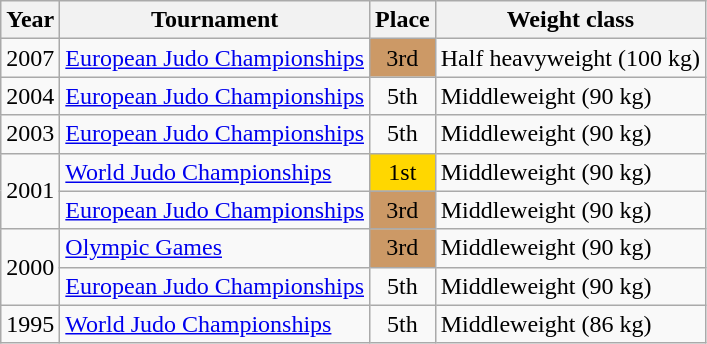<table class=wikitable>
<tr>
<th>Year</th>
<th>Tournament</th>
<th>Place</th>
<th>Weight class</th>
</tr>
<tr>
<td>2007</td>
<td><a href='#'>European Judo Championships</a></td>
<td bgcolor="cc9966" align="center">3rd</td>
<td>Half heavyweight (100 kg)</td>
</tr>
<tr>
<td>2004</td>
<td><a href='#'>European Judo Championships</a></td>
<td align="center">5th</td>
<td>Middleweight (90 kg)</td>
</tr>
<tr>
<td>2003</td>
<td><a href='#'>European Judo Championships</a></td>
<td align="center">5th</td>
<td>Middleweight (90 kg)</td>
</tr>
<tr>
<td rowspan=2>2001</td>
<td><a href='#'>World Judo Championships</a></td>
<td bgcolor="gold" align="center">1st</td>
<td>Middleweight (90 kg)</td>
</tr>
<tr>
<td><a href='#'>European Judo Championships</a></td>
<td bgcolor="cc9966" align="center">3rd</td>
<td>Middleweight (90 kg)</td>
</tr>
<tr>
<td rowspan=2>2000</td>
<td><a href='#'>Olympic Games</a></td>
<td bgcolor="cc9966" align="center">3rd</td>
<td>Middleweight (90 kg)</td>
</tr>
<tr>
<td><a href='#'>European Judo Championships</a></td>
<td align="center">5th</td>
<td>Middleweight (90 kg)</td>
</tr>
<tr>
<td>1995</td>
<td><a href='#'>World Judo Championships</a></td>
<td align="center">5th</td>
<td>Middleweight (86 kg)</td>
</tr>
</table>
